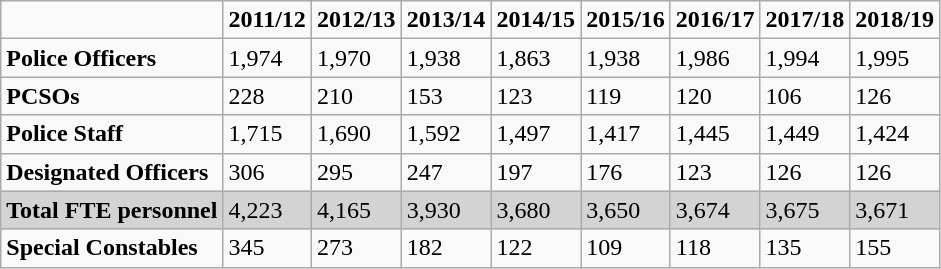<table class="wikitable" style="text-align:left;">
<tr>
<td></td>
<td><strong>2011/12</strong></td>
<td><strong>2012/13</strong></td>
<td><strong>2013/14</strong></td>
<td><strong>2014/15</strong></td>
<td><strong>2015/16</strong></td>
<td><strong>2016/17</strong></td>
<td><strong>2017/18</strong></td>
<td><strong>2018/19</strong></td>
</tr>
<tr>
<td><strong>Police Officers</strong></td>
<td>1,974</td>
<td>1,970</td>
<td>1,938</td>
<td>1,863</td>
<td>1,938</td>
<td>1,986</td>
<td>1,994</td>
<td>1,995</td>
</tr>
<tr>
<td><strong>PCSOs</strong></td>
<td>228</td>
<td>210</td>
<td>153</td>
<td>123</td>
<td>119</td>
<td>120</td>
<td>106</td>
<td>126</td>
</tr>
<tr>
<td><strong>Police Staff</strong></td>
<td>1,715</td>
<td>1,690</td>
<td>1,592</td>
<td>1,497</td>
<td>1,417</td>
<td>1,445</td>
<td>1,449</td>
<td>1,424</td>
</tr>
<tr>
<td><strong>Designated Officers</strong></td>
<td>306</td>
<td>295</td>
<td>247</td>
<td>197</td>
<td>176</td>
<td>123</td>
<td>126</td>
<td>126</td>
</tr>
<tr style="background:lightgrey;">
<td><strong>Total FTE personnel</strong></td>
<td>4,223</td>
<td>4,165</td>
<td>3,930</td>
<td>3,680</td>
<td>3,650</td>
<td>3,674</td>
<td>3,675</td>
<td>3,671</td>
</tr>
<tr>
<td><strong>Special Constables</strong></td>
<td>345</td>
<td>273</td>
<td>182</td>
<td>122</td>
<td>109</td>
<td>118</td>
<td>135</td>
<td>155</td>
</tr>
</table>
